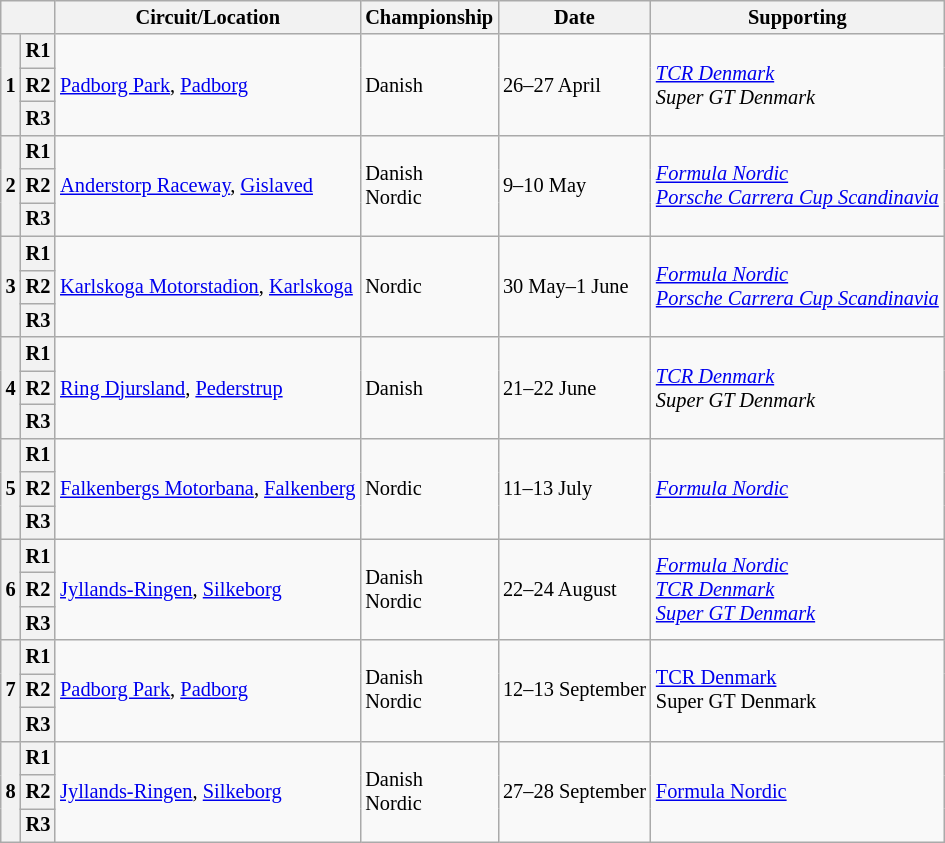<table class="wikitable" style="font-size: 85%">
<tr>
<th colspan=2></th>
<th>Circuit/Location</th>
<th>Championship</th>
<th>Date</th>
<th>Supporting</th>
</tr>
<tr>
<th rowspan=3>1</th>
<th>R1</th>
<td rowspan=3> <a href='#'>Padborg Park</a>, <a href='#'>Padborg</a></td>
<td rowspan=3>Danish</td>
<td rowspan=3>26–27 April</td>
<td rowspan=3><em><a href='#'>TCR Denmark</a><br>Super GT Denmark</em></td>
</tr>
<tr>
<th>R2</th>
</tr>
<tr>
<th>R3</th>
</tr>
<tr>
<th rowspan=3>2</th>
<th>R1</th>
<td rowspan=3> <a href='#'>Anderstorp Raceway</a>, <a href='#'>Gislaved</a></td>
<td rowspan=3>Danish<br>Nordic</td>
<td rowspan=3>9–10 May</td>
<td rowspan=3><em><a href='#'>Formula Nordic</a><br><a href='#'>Porsche Carrera Cup Scandinavia</a></em></td>
</tr>
<tr>
<th>R2</th>
</tr>
<tr>
<th>R3</th>
</tr>
<tr>
<th rowspan=3>3</th>
<th>R1</th>
<td rowspan=3> <a href='#'>Karlskoga Motorstadion</a>, <a href='#'>Karlskoga</a></td>
<td rowspan=3>Nordic</td>
<td rowspan=3>30 May–1 June</td>
<td rowspan=3><em><a href='#'>Formula Nordic</a><br><a href='#'>Porsche Carrera Cup Scandinavia</a></em></td>
</tr>
<tr>
<th>R2</th>
</tr>
<tr>
<th>R3</th>
</tr>
<tr>
<th rowspan=3>4</th>
<th>R1</th>
<td rowspan=3> <a href='#'>Ring Djursland</a>, <a href='#'>Pederstrup</a></td>
<td rowspan=3>Danish</td>
<td rowspan=3>21–22 June</td>
<td rowspan=3><em><a href='#'>TCR Denmark</a><br>Super GT Denmark</em></td>
</tr>
<tr>
<th>R2</th>
</tr>
<tr>
<th>R3</th>
</tr>
<tr>
<th rowspan=3>5</th>
<th>R1</th>
<td rowspan=3> <a href='#'>Falkenbergs Motorbana</a>, <a href='#'>Falkenberg</a></td>
<td rowspan=3>Nordic</td>
<td rowspan=3>11–13 July</td>
<td rowspan=3><em><a href='#'>Formula Nordic</a></em></td>
</tr>
<tr>
<th>R2</th>
</tr>
<tr>
<th>R3</th>
</tr>
<tr>
<th rowspan=3>6</th>
<th>R1</th>
<td rowspan=3> <a href='#'>Jyllands-Ringen</a>, <a href='#'>Silkeborg</a></td>
<td rowspan=3>Danish<br>Nordic</td>
<td rowspan=3>22–24 August</td>
<td rowspan=3><em><a href='#'>Formula Nordic</a><br><a href='#'>TCR Denmark<br>Super GT Denmark</em></a><em></td>
</tr>
<tr>
<th>R2</th>
</tr>
<tr>
<th>R3</th>
</tr>
<tr>
<th rowspan=3>7</th>
<th>R1</th>
<td rowspan=3> <a href='#'>Padborg Park</a>, <a href='#'>Padborg</a></td>
<td rowspan=3>Danish<br>Nordic</td>
<td rowspan=3>12–13 September</td>
<td rowspan=3></em><a href='#'>TCR Denmark</a><br>Super GT Denmark<em></td>
</tr>
<tr>
<th>R2</th>
</tr>
<tr>
<th>R3</th>
</tr>
<tr>
<th rowspan=3>8</th>
<th>R1</th>
<td rowspan=3> <a href='#'>Jyllands-Ringen</a>, <a href='#'>Silkeborg</a></td>
<td rowspan=3>Danish<br>Nordic</td>
<td rowspan=3>27–28 September</td>
<td rowspan=3></em><a href='#'>Formula Nordic</a><em></td>
</tr>
<tr>
<th>R2</th>
</tr>
<tr>
<th>R3</th>
</tr>
</table>
